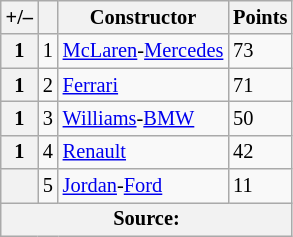<table class="wikitable" style="font-size: 85%;">
<tr>
<th scope="col">+/–</th>
<th scope="col"></th>
<th scope="col">Constructor</th>
<th scope="col">Points</th>
</tr>
<tr>
<th scope="row"> 1</th>
<td align="center">1</td>
<td> <a href='#'>McLaren</a>-<a href='#'>Mercedes</a></td>
<td>73</td>
</tr>
<tr>
<th scope="row"> 1</th>
<td align="center">2</td>
<td> <a href='#'>Ferrari</a></td>
<td>71</td>
</tr>
<tr>
<th scope="row"> 1</th>
<td align="center">3</td>
<td> <a href='#'>Williams</a>-<a href='#'>BMW</a></td>
<td>50</td>
</tr>
<tr>
<th scope="row"> 1</th>
<td align="center">4</td>
<td> <a href='#'>Renault</a></td>
<td>42</td>
</tr>
<tr>
<th scope="row"></th>
<td align="center">5</td>
<td> <a href='#'>Jordan</a>-<a href='#'>Ford</a></td>
<td>11</td>
</tr>
<tr>
<th colspan=4>Source: </th>
</tr>
</table>
